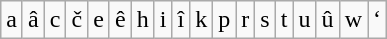<table class="wikitable">
<tr>
<td>a</td>
<td>â</td>
<td>c</td>
<td>č</td>
<td>e</td>
<td>ê</td>
<td>h</td>
<td>i</td>
<td>î</td>
<td>k</td>
<td>p</td>
<td>r</td>
<td>s</td>
<td>t</td>
<td>u</td>
<td>û</td>
<td>w</td>
<td>‘</td>
</tr>
</table>
